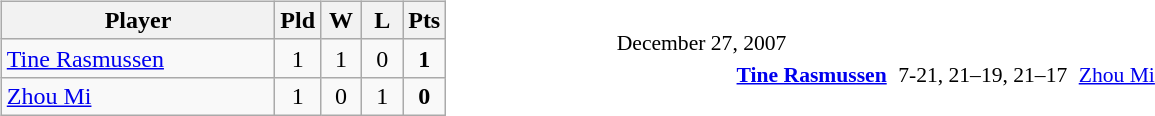<table>
<tr>
<td width=45% valign=top><br><table class=wikitable style="text-align:center">
<tr>
<th width=175>Player</th>
<th width=20>Pld</th>
<th width=20>W</th>
<th width=20>L</th>
<th width=20>Pts</th>
</tr>
<tr>
<td style="text-align:left"> <a href='#'>Tine Rasmussen</a></td>
<td>1</td>
<td>1</td>
<td>0</td>
<td><strong>1</strong></td>
</tr>
<tr>
<td style="text-align:left"> <a href='#'>Zhou Mi</a></td>
<td>1</td>
<td>0</td>
<td>1</td>
<td><strong>0</strong></td>
</tr>
</table>
</td>
<td><br><table style="font-size:90%">
<tr>
<td colspan=3>December 27, 2007</td>
</tr>
<tr>
<td width=180 align=right><strong><a href='#'>Tine Rasmussen</a> </strong></td>
<td width=120 align=center>7-21, 21–19, 21–17</td>
<td width=180> <a href='#'>Zhou Mi</a></td>
</tr>
</table>
</td>
</tr>
</table>
